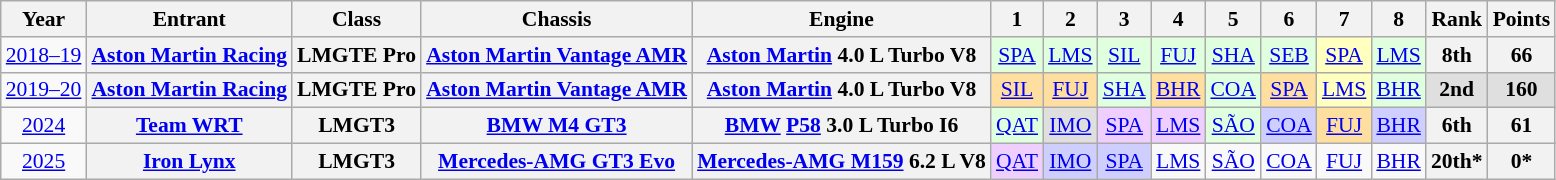<table class="wikitable" style="text-align:center; font-size:90%">
<tr>
<th>Year</th>
<th>Entrant</th>
<th>Class</th>
<th>Chassis</th>
<th>Engine</th>
<th>1</th>
<th>2</th>
<th>3</th>
<th>4</th>
<th>5</th>
<th>6</th>
<th>7</th>
<th>8</th>
<th>Rank</th>
<th>Points</th>
</tr>
<tr>
<td><a href='#'>2018–19</a></td>
<th><a href='#'>Aston Martin Racing</a></th>
<th>LMGTE Pro</th>
<th><a href='#'>Aston Martin Vantage AMR</a></th>
<th><a href='#'>Aston Martin</a> 4.0 L Turbo V8</th>
<td style="background:#DFFFDF;"><a href='#'>SPA</a><br></td>
<td style="background:#DFFFDF;"><a href='#'>LMS</a><br></td>
<td style="background:#DFFFDF;"><a href='#'>SIL</a><br></td>
<td style="background:#DFFFDF;"><a href='#'>FUJ</a><br></td>
<td style="background:#DFFFDF;"><a href='#'>SHA</a><br></td>
<td style="background:#DFFFDF;"><a href='#'>SEB</a><br></td>
<td style="background:#FFFFBF;"><a href='#'>SPA</a><br></td>
<td style="background:#DFFFDF;"><a href='#'>LMS</a><br></td>
<th>8th</th>
<th>66</th>
</tr>
<tr>
<td><a href='#'>2019–20</a></td>
<th><a href='#'>Aston Martin Racing</a></th>
<th>LMGTE Pro</th>
<th><a href='#'>Aston Martin Vantage AMR</a></th>
<th><a href='#'>Aston Martin</a> 4.0 L Turbo V8</th>
<td style="background:#FFDF9F;"><a href='#'>SIL</a><br></td>
<td style="background:#FFDF9F;"><a href='#'>FUJ</a><br></td>
<td style="background:#DFFFDF;"><a href='#'>SHA</a><br></td>
<td style="background:#FFDF9F;"><a href='#'>BHR</a><br></td>
<td style="background:#DFFFDF;"><a href='#'>COA</a><br></td>
<td style="background:#FFDF9F;"><a href='#'>SPA</a><br></td>
<td style="background:#FFFFBF;"><a href='#'>LMS</a><br></td>
<td style="background:#DFFFDF;"><a href='#'>BHR</a><br></td>
<th style="background:#DFDFDF;">2nd</th>
<th style="background:#DFDFDF;">160</th>
</tr>
<tr>
<td><a href='#'>2024</a></td>
<th><a href='#'>Team WRT</a></th>
<th>LMGT3</th>
<th><a href='#'>BMW M4 GT3</a></th>
<th><a href='#'>BMW</a> <a href='#'>P58</a> 3.0 L Turbo I6</th>
<td style="background:#DFFFDF;"><a href='#'>QAT</a><br> </td>
<td style="background:#DFDFDF;"><a href='#'>IMO</a><br></td>
<td style="background:#EFCFFF;"><a href='#'>SPA</a><br></td>
<td style="background:#EFCFFF;"><a href='#'>LMS</a><br></td>
<td style="background:#DFFFDF;"><a href='#'>SÃO</a><br></td>
<td style="background:#CFCFFF;"><a href='#'>COA</a><br></td>
<td style="background:#FFDF9F;"><a href='#'>FUJ</a><br></td>
<td style="background:#CFCFFF;"><a href='#'>BHR</a><br></td>
<th>6th</th>
<th>61</th>
</tr>
<tr>
<td><a href='#'>2025</a></td>
<th><a href='#'>Iron Lynx</a></th>
<th>LMGT3</th>
<th><a href='#'>Mercedes-AMG GT3 Evo</a></th>
<th><a href='#'>Mercedes-AMG M159</a> 6.2 L V8</th>
<td style="background:#EFCFFF;"><a href='#'>QAT</a><br></td>
<td style="background:#CFCFFF;"><a href='#'>IMO</a><br></td>
<td style="background:#CFCFFF;"><a href='#'>SPA</a><br></td>
<td style="background:#;"><a href='#'>LMS</a><br></td>
<td style="background:#;"><a href='#'>SÃO</a><br></td>
<td style="background:#;"><a href='#'>COA</a><br></td>
<td style="background:#;"><a href='#'>FUJ</a><br></td>
<td style="background:#;"><a href='#'>BHR</a><br></td>
<th>20th*</th>
<th>0*</th>
</tr>
</table>
